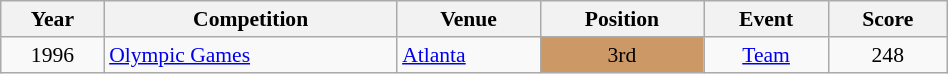<table class="wikitable" width=50% style="font-size:90%; text-align:center;">
<tr>
<th>Year</th>
<th>Competition</th>
<th>Venue</th>
<th>Position</th>
<th>Event</th>
<th>Score</th>
</tr>
<tr>
<td rowspan=1>1996</td>
<td rowspan=1 align=left><a href='#'>Olympic Games</a></td>
<td rowspan=1 align=left> <a href='#'>Atlanta</a></td>
<td bgcolor=cc9966>3rd</td>
<td><a href='#'>Team</a></td>
<td>248</td>
</tr>
</table>
